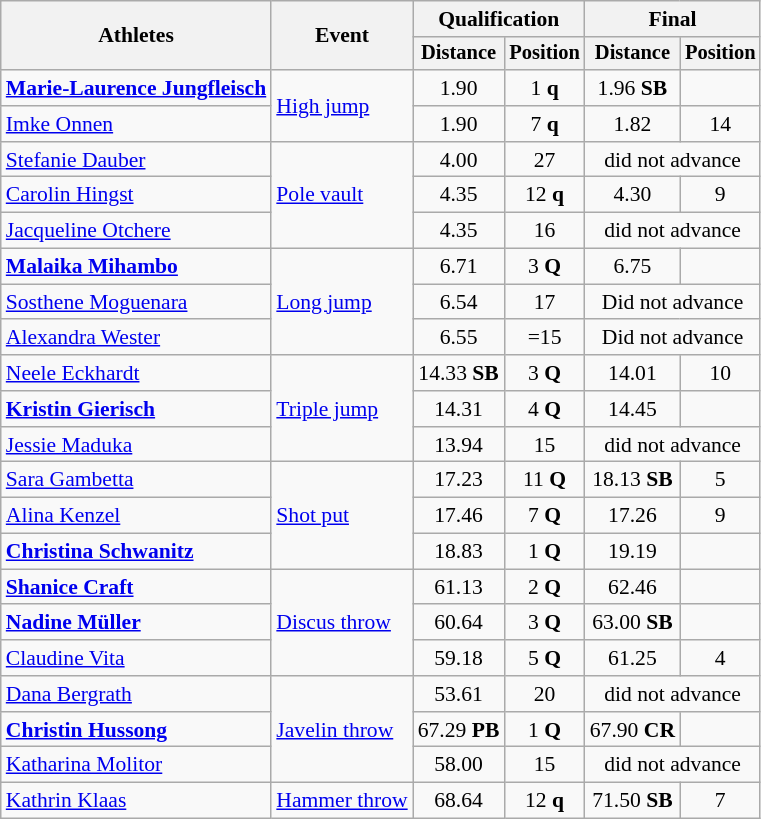<table class=wikitable style="font-size:90%">
<tr>
<th rowspan="2">Athletes</th>
<th rowspan="2">Event</th>
<th colspan="2">Qualification</th>
<th colspan="2">Final</th>
</tr>
<tr style="font-size:95%">
<th>Distance</th>
<th>Position</th>
<th>Distance</th>
<th>Position</th>
</tr>
<tr>
<td><strong><a href='#'>Marie-Laurence Jungfleisch</a></strong></td>
<td rowspan=2><a href='#'>High jump</a></td>
<td align=center>1.90</td>
<td align=center>1 <strong>q</strong></td>
<td align=center>1.96 <strong>SB</strong></td>
<td align=center></td>
</tr>
<tr>
<td><a href='#'>Imke Onnen</a></td>
<td align=center>1.90</td>
<td align=center>7 <strong>q</strong></td>
<td align=center>1.82</td>
<td align=center>14</td>
</tr>
<tr>
<td><a href='#'>Stefanie Dauber</a></td>
<td rowspan=3><a href='#'>Pole vault</a></td>
<td align=center>4.00</td>
<td align=center>27</td>
<td align=center colspan=2>did not advance</td>
</tr>
<tr>
<td><a href='#'>Carolin Hingst</a></td>
<td align=center>4.35</td>
<td align=center>12 <strong>q</strong></td>
<td align=center>4.30</td>
<td align=center>9</td>
</tr>
<tr>
<td><a href='#'>Jacqueline Otchere</a></td>
<td align=center>4.35</td>
<td align=center>16</td>
<td align=center colspan=4>did not advance</td>
</tr>
<tr>
<td><strong><a href='#'>Malaika Mihambo</a></strong></td>
<td rowspan=3><a href='#'>Long jump</a></td>
<td align=center>6.71</td>
<td align=center>3 <strong>Q</strong></td>
<td align=center>6.75</td>
<td align=center></td>
</tr>
<tr>
<td><a href='#'>Sosthene Moguenara</a></td>
<td align=center>6.54</td>
<td align=center>17</td>
<td colspan="2" align="center">Did not advance</td>
</tr>
<tr>
<td><a href='#'>Alexandra Wester</a></td>
<td align=center>6.55</td>
<td align=center>=15</td>
<td colspan="2" align="center">Did not advance</td>
</tr>
<tr>
<td><a href='#'>Neele Eckhardt</a></td>
<td rowspan=3><a href='#'>Triple jump</a></td>
<td align=center>14.33 <strong>SB</strong></td>
<td align=center>3 <strong>Q</strong></td>
<td align=center>14.01</td>
<td align=center>10</td>
</tr>
<tr>
<td><strong><a href='#'>Kristin Gierisch</a></strong></td>
<td align=center>14.31</td>
<td align=center>4 <strong>Q</strong></td>
<td align=center>14.45</td>
<td align=center></td>
</tr>
<tr>
<td><a href='#'>Jessie Maduka</a></td>
<td align=center>13.94</td>
<td align=center>15</td>
<td align=center colspan=2>did not advance</td>
</tr>
<tr>
<td><a href='#'>Sara Gambetta</a></td>
<td rowspan=3><a href='#'>Shot put</a></td>
<td align=center>17.23</td>
<td align=center>11 <strong>Q</strong></td>
<td align=center>18.13 <strong>SB</strong></td>
<td align=center>5</td>
</tr>
<tr>
<td><a href='#'>Alina Kenzel</a></td>
<td align=center>17.46</td>
<td align=center>7 <strong>Q</strong></td>
<td align=center>17.26</td>
<td align=center>9</td>
</tr>
<tr>
<td><strong><a href='#'>Christina Schwanitz</a></strong></td>
<td align=center>18.83</td>
<td align=center>1 <strong>Q</strong></td>
<td align=center>19.19</td>
<td align=center></td>
</tr>
<tr>
<td><strong><a href='#'>Shanice Craft</a></strong></td>
<td rowspan=3><a href='#'>Discus throw</a></td>
<td align=center>61.13</td>
<td align=center>2 <strong>Q</strong></td>
<td align=center>62.46</td>
<td align=center></td>
</tr>
<tr>
<td><strong><a href='#'>Nadine Müller</a></strong></td>
<td align=center>60.64</td>
<td align=center>3 <strong>Q</strong></td>
<td align=center>63.00 <strong>SB</strong></td>
<td align=center></td>
</tr>
<tr>
<td><a href='#'>Claudine Vita</a></td>
<td align=center>59.18</td>
<td align=center>5 <strong>Q</strong></td>
<td align=center>61.25</td>
<td align=center>4</td>
</tr>
<tr>
<td><a href='#'>Dana Bergrath</a></td>
<td rowspan=3><a href='#'>Javelin throw</a></td>
<td align=center>53.61</td>
<td align=center>20</td>
<td align=center colspan=2>did not advance</td>
</tr>
<tr>
<td><strong><a href='#'>Christin Hussong</a></strong></td>
<td align=center>67.29 <strong>PB</strong></td>
<td align=center>1 <strong>Q</strong></td>
<td align=center>67.90 <strong>CR</strong></td>
<td align=center></td>
</tr>
<tr>
<td><a href='#'>Katharina Molitor</a></td>
<td align=center>58.00</td>
<td align=center>15</td>
<td align=center colspan=2>did not advance</td>
</tr>
<tr>
<td><a href='#'>Kathrin Klaas</a></td>
<td><a href='#'>Hammer throw</a></td>
<td align=center>68.64</td>
<td align=center>12 <strong>q</strong></td>
<td align=center>71.50 <strong>SB</strong></td>
<td align=center>7</td>
</tr>
</table>
